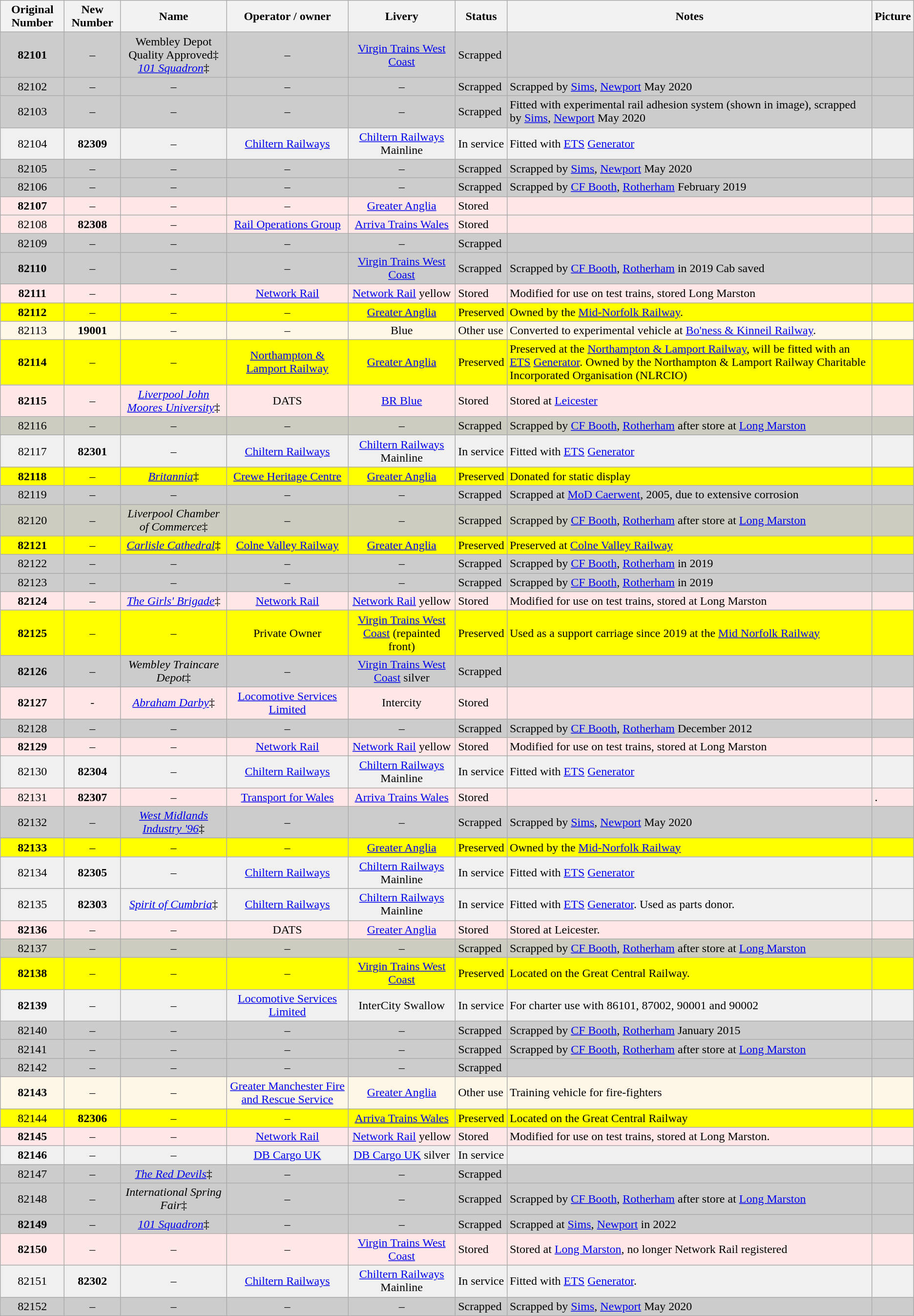<table class="wikitable sortable">
<tr>
<th>Original Number</th>
<th>New Number</th>
<th>Name</th>
<th>Operator / owner</th>
<th>Livery</th>
<th>Status</th>
<th>Notes</th>
<th>Picture</th>
</tr>
<tr bgcolor=#cccccc>
<td align=center><strong>82101</strong></td>
<td align=center>–</td>
<td align=center>Wembley Depot Quality Approved‡<br><em><a href='#'>101 Squadron</a></em>‡</td>
<td align=center>–</td>
<td align=center><a href='#'>Virgin Trains West Coast</a></td>
<td>Scrapped</td>
<td></td>
<td></td>
</tr>
<tr bgcolor=#cccccc>
<td align=center>82102</td>
<td align=center>–</td>
<td align=center>–</td>
<td align=center>–</td>
<td align=center>–</td>
<td>Scrapped</td>
<td>Scrapped by <a href='#'>Sims</a>, <a href='#'>Newport</a> May 2020</td>
<td></td>
</tr>
<tr bgcolor=#cccccc>
<td align=center>82103</td>
<td align=center>–</td>
<td align=center>–</td>
<td align=center>–</td>
<td align=center>–</td>
<td>Scrapped</td>
<td>Fitted with experimental rail adhesion system (shown in image), scrapped by <a href='#'>Sims</a>, <a href='#'>Newport</a> May 2020</td>
<td></td>
</tr>
<tr bgcolor=#f0f0f0>
<td align=center>82104</td>
<td align=center><strong>82309</strong></td>
<td align=center>–</td>
<td align=center><a href='#'>Chiltern Railways</a></td>
<td align=center><a href='#'>Chiltern Railways</a> Mainline</td>
<td>In service</td>
<td>Fitted with <a href='#'>ETS</a> <a href='#'>Generator</a></td>
<td></td>
</tr>
<tr bgcolor=#cccccc>
<td align=center>82105</td>
<td align=center>–</td>
<td align=center>–</td>
<td align=center>–</td>
<td align=center>–</td>
<td>Scrapped</td>
<td>Scrapped by <a href='#'>Sims</a>, <a href='#'>Newport</a> May 2020</td>
<td></td>
</tr>
<tr bgcolor=#cccccc>
<td align=center>82106</td>
<td align=center>–</td>
<td align=center>–</td>
<td align=center>–</td>
<td align=center>–</td>
<td>Scrapped</td>
<td>Scrapped by <a href='#'>CF Booth</a>, <a href='#'>Rotherham</a> February 2019</td>
<td></td>
</tr>
<tr bgcolor=#fee7e6>
<td align=center><strong>82107</strong></td>
<td align=center>–</td>
<td align=center>–</td>
<td align=center>–</td>
<td align=center><a href='#'>Greater Anglia</a></td>
<td>Stored</td>
<td></td>
<td></td>
</tr>
<tr bgcolor=#fee7e6>
<td align=center>82108</td>
<td align=center><strong>82308</strong></td>
<td align=center>–</td>
<td align=center><a href='#'>Rail Operations Group</a></td>
<td align=center><a href='#'>Arriva Trains Wales</a></td>
<td>Stored</td>
<td></td>
<td></td>
</tr>
<tr bgcolor=#cccccc>
<td align=center>82109</td>
<td align=center>–</td>
<td align=center>–</td>
<td align=center>–</td>
<td align=center>–</td>
<td>Scrapped</td>
<td></td>
<td></td>
</tr>
<tr bgcolor=#cccccc>
<td align=center><strong>82110</strong></td>
<td align=center>–</td>
<td align=center>–</td>
<td align=center>–</td>
<td align=center><a href='#'>Virgin Trains West Coast</a></td>
<td>Scrapped</td>
<td>Scrapped by <a href='#'>CF Booth</a>, <a href='#'>Rotherham</a> in 2019 Cab saved</td>
<td></td>
</tr>
<tr bgcolor=#fee7e6>
<td align=center><strong>82111</strong></td>
<td align=center>–</td>
<td align=center>–</td>
<td align=center><a href='#'>Network Rail</a></td>
<td align=center><a href='#'>Network Rail</a> yellow</td>
<td>Stored</td>
<td>Modified for use on test trains, stored Long Marston</td>
<td></td>
</tr>
<tr bgcolor=#FFFF00>
<td align=center><strong>82112</strong></td>
<td align=center>–</td>
<td align=center>–</td>
<td align=center>–</td>
<td align=center><a href='#'>Greater Anglia</a></td>
<td>Preserved</td>
<td>Owned by the <a href='#'>Mid-Norfolk Railway</a>.</td>
<td></td>
</tr>
<tr bgcolor=#fef6e7>
<td align=center>82113</td>
<td align=center><strong>19001</strong></td>
<td align=center>–</td>
<td align=center>–</td>
<td align=center>Blue</td>
<td>Other use</td>
<td>Converted to  experimental vehicle at <a href='#'>Bo'ness & Kinneil Railway</a>.</td>
<td></td>
</tr>
<tr bgcolor=#FFFF00>
<td align=center><strong>82114</strong></td>
<td align=center>–</td>
<td align=center>–</td>
<td align=center><a href='#'>Northampton & Lamport Railway</a></td>
<td align=center><a href='#'>Greater Anglia</a></td>
<td>Preserved</td>
<td>Preserved at the <a href='#'>Northampton & Lamport Railway</a>, will be fitted with an <a href='#'>ETS</a> <a href='#'>Generator</a>. Owned by the Northampton & Lamport Railway Charitable Incorporated Organisation (NLRCIO)</td>
<td></td>
</tr>
<tr bgcolor=#fee7e6>
<td align=center><strong>82115</strong></td>
<td align=center>–</td>
<td align=center><em><a href='#'>Liverpool John Moores University</a></em>‡</td>
<td align=center>DATS</td>
<td align=center><a href='#'>BR Blue</a></td>
<td>Stored</td>
<td>Stored at <a href='#'>Leicester</a></td>
<td></td>
</tr>
<tr bgcolor=#ccccc>
<td align=center>82116</td>
<td align=center>–</td>
<td align=center>–</td>
<td align=center>–</td>
<td align=center>–</td>
<td>Scrapped</td>
<td>Scrapped by <a href='#'>CF Booth</a>, <a href='#'>Rotherham</a> after store at <a href='#'>Long Marston</a></td>
<td></td>
</tr>
<tr bgcolor=#f0f0f0>
<td align=center>82117</td>
<td align=center><strong>82301</strong></td>
<td align=center>–</td>
<td align=center><a href='#'>Chiltern Railways</a></td>
<td align=center><a href='#'>Chiltern Railways</a> Mainline</td>
<td>In service</td>
<td>Fitted with <a href='#'>ETS</a> <a href='#'>Generator</a></td>
<td></td>
</tr>
<tr bgcolor=#FFFF00>
<td align=center><strong>82118</strong></td>
<td align=center>–</td>
<td align=center><em><a href='#'>Britannia</a></em>‡</td>
<td align=center><a href='#'>Crewe Heritage Centre</a></td>
<td align=center><a href='#'>Greater Anglia</a></td>
<td>Preserved</td>
<td>Donated for static display</td>
<td></td>
</tr>
<tr bgcolor=#cccccc>
<td align=center>82119</td>
<td align=center>–</td>
<td align=center>–</td>
<td align=center>–</td>
<td align=center>–</td>
<td>Scrapped</td>
<td>Scrapped at <a href='#'>MoD Caerwent</a>, 2005, due to extensive corrosion</td>
<td></td>
</tr>
<tr bgcolor=#ccccc>
<td align=center>82120</td>
<td align=center>–</td>
<td align=center><em>Liverpool Chamber of Commerce</em>‡</td>
<td align=center>–</td>
<td align=center>–</td>
<td>Scrapped</td>
<td>Scrapped by <a href='#'>CF Booth</a>, <a href='#'>Rotherham</a> after store at <a href='#'>Long Marston</a></td>
<td></td>
</tr>
<tr bgcolor=#FFFF00>
<td align=center><strong>82121</strong></td>
<td align=center>–</td>
<td align=center><em><a href='#'>Carlisle Cathedral</a></em>‡</td>
<td align=center><a href='#'>Colne Valley Railway</a></td>
<td align=center><a href='#'>Greater Anglia</a></td>
<td>Preserved</td>
<td>Preserved at <a href='#'>Colne Valley Railway</a></td>
<td></td>
</tr>
<tr bgcolor=#cccccc>
<td align=center>82122</td>
<td align=center>–</td>
<td align=center>–</td>
<td align=center>–</td>
<td align=center>–</td>
<td>Scrapped</td>
<td>Scrapped by <a href='#'>CF Booth</a>, <a href='#'>Rotherham</a> in 2019</td>
<td></td>
</tr>
<tr bgcolor=#cccccc>
<td align=center>82123</td>
<td align=center>–</td>
<td align=center>–</td>
<td align=center>–</td>
<td align=center>–</td>
<td>Scrapped</td>
<td>Scrapped by <a href='#'>CF Booth</a>, <a href='#'>Rotherham</a> in 2019</td>
<td></td>
</tr>
<tr bgcolor=#fee7e6>
<td align=center><strong>82124</strong></td>
<td align=center>–</td>
<td align=center><em><a href='#'>The Girls' Brigade</a></em>‡</td>
<td align=center><a href='#'>Network Rail</a></td>
<td align=center><a href='#'>Network Rail</a> yellow</td>
<td>Stored</td>
<td>Modified for use on test trains, stored at Long Marston</td>
<td></td>
</tr>
<tr bgcolor=#FFFF00>
<td align=center><strong>82125</strong></td>
<td align=center>–</td>
<td align=center>–</td>
<td align=center>Private Owner</td>
<td align=center><a href='#'>Virgin Trains West Coast</a> (repainted front)</td>
<td>Preserved</td>
<td>Used as a support carriage since 2019 at the <a href='#'>Mid Norfolk Railway</a></td>
<td></td>
</tr>
<tr bgcolor=#cccccc>
<td align=center><strong>82126</strong></td>
<td align=center>–</td>
<td align=center><em>Wembley Traincare Depot</em>‡</td>
<td align=center>–</td>
<td align=center><a href='#'>Virgin Trains West Coast</a> silver</td>
<td>Scrapped</td>
<td></td>
<td></td>
</tr>
<tr bgcolor=#fee7e6>
<td align=center><strong>82127</strong></td>
<td align=center>-</td>
<td align=center><em><a href='#'>Abraham Darby</a></em>‡</td>
<td align=center><a href='#'>Locomotive Services Limited</a></td>
<td align=center>Intercity</td>
<td>Stored</td>
<td></td>
<td></td>
</tr>
<tr bgcolor=#cccccc>
<td align=center>82128</td>
<td align=center>–</td>
<td align=center>–</td>
<td align=center>–</td>
<td align=center>–</td>
<td>Scrapped</td>
<td>Scrapped by <a href='#'>CF Booth</a>, <a href='#'>Rotherham</a> December 2012</td>
<td></td>
</tr>
<tr bgcolor=#fee7e6>
<td align=center><strong>82129</strong></td>
<td align=center>–</td>
<td align=center>–</td>
<td align=center><a href='#'>Network Rail</a></td>
<td align=center><a href='#'>Network Rail</a> yellow</td>
<td>Stored</td>
<td>Modified for use on test trains, stored at Long Marston</td>
<td></td>
</tr>
<tr bgcolor=#f0f0f0>
<td align=center>82130</td>
<td align=center><strong>82304</strong></td>
<td align=center>–</td>
<td align=center><a href='#'>Chiltern Railways</a></td>
<td align=center><a href='#'>Chiltern Railways</a> Mainline</td>
<td>In service</td>
<td>Fitted with <a href='#'>ETS</a> <a href='#'>Generator</a></td>
<td></td>
</tr>
<tr bgcolor=#fee7e6>
<td align=center>82131</td>
<td align=center><strong>82307</strong></td>
<td align=center>–</td>
<td align=center><a href='#'>Transport for Wales</a></td>
<td align=center><a href='#'>Arriva Trains Wales</a></td>
<td>Stored</td>
<td></td>
<td>.</td>
</tr>
<tr bgcolor=#cccccc>
<td align=center>82132</td>
<td align=center>–</td>
<td align=center><em><a href='#'>West Midlands Industry '96</a></em>‡</td>
<td align=center>–</td>
<td align=center>–</td>
<td>Scrapped</td>
<td>Scrapped by <a href='#'>Sims</a>, <a href='#'>Newport</a> May 2020</td>
<td></td>
</tr>
<tr bgcolor=#FFFF00>
<td align=center><strong>82133</strong></td>
<td align=center>–</td>
<td align=center>–</td>
<td align=center>–</td>
<td align=center><a href='#'>Greater Anglia</a></td>
<td>Preserved</td>
<td>Owned by the <a href='#'>Mid-Norfolk Railway</a></td>
<td></td>
</tr>
<tr bgcolor=#f0f0f0>
<td align=center>82134</td>
<td align=center><strong>82305</strong></td>
<td align=center>–</td>
<td align=center><a href='#'>Chiltern Railways</a></td>
<td align=center><a href='#'>Chiltern Railways</a> Mainline</td>
<td>In service</td>
<td>Fitted with <a href='#'>ETS</a> <a href='#'>Generator</a></td>
<td></td>
</tr>
<tr bgcolor=#f0f0f0>
<td align=center>82135</td>
<td align=center><strong>82303</strong></td>
<td align=center><em><a href='#'>Spirit of Cumbria</a></em>‡</td>
<td align=center><a href='#'>Chiltern Railways</a></td>
<td align=center><a href='#'>Chiltern Railways</a> Mainline</td>
<td>In service</td>
<td>Fitted with <a href='#'>ETS</a> <a href='#'>Generator</a>. Used as parts donor.</td>
<td></td>
</tr>
<tr bgcolor=#fee7e6>
<td align=center><strong>82136</strong></td>
<td align=center>–</td>
<td align=center>–</td>
<td align=center>DATS</td>
<td align=center><a href='#'>Greater Anglia</a></td>
<td>Stored</td>
<td>Stored at Leicester.</td>
<td></td>
</tr>
<tr bgcolor=#ccccc>
<td align=center>82137</td>
<td align=center>–</td>
<td align=center>–</td>
<td align=center>–</td>
<td align=center>–</td>
<td>Scrapped</td>
<td>Scrapped by <a href='#'>CF Booth</a>, <a href='#'>Rotherham</a> after store at <a href='#'>Long Marston</a></td>
<td></td>
</tr>
<tr bgcolor=#FFFF00>
<td align=center><strong>82138</strong></td>
<td align=center>–</td>
<td align=center>–</td>
<td align=center>–</td>
<td align=center><a href='#'>Virgin Trains West Coast</a></td>
<td>Preserved</td>
<td>Located on the Great Central Railway.</td>
<td></td>
</tr>
<tr bgcolor=#f0f0f0>
<td align=center><strong>82139</strong></td>
<td align=center>–</td>
<td align=center>–</td>
<td align=center><a href='#'>Locomotive Services Limited</a></td>
<td align=center>InterCity Swallow</td>
<td>In service</td>
<td>For charter use with 86101, 87002, 90001 and 90002</td>
<td></td>
</tr>
<tr bgcolor=#cccccc>
<td align=center>82140</td>
<td align=center>–</td>
<td align=center>–</td>
<td align=center>–</td>
<td align=center>–</td>
<td>Scrapped</td>
<td>Scrapped by <a href='#'>CF Booth</a>, <a href='#'>Rotherham</a> January 2015</td>
<td></td>
</tr>
<tr bgcolor=#cccccc>
<td align=center>82141</td>
<td align=center>–</td>
<td align=center>–</td>
<td align=center>–</td>
<td align=center>–</td>
<td>Scrapped</td>
<td>Scrapped by <a href='#'>CF Booth</a>, <a href='#'>Rotherham</a> after store at <a href='#'>Long Marston</a></td>
<td></td>
</tr>
<tr bgcolor=#cccccc>
<td align=center>82142</td>
<td align=center>–</td>
<td align=center>–</td>
<td align=center>–</td>
<td align=center>–</td>
<td>Scrapped</td>
<td></td>
<td></td>
</tr>
<tr bgcolor=#fef6e7>
<td align=center><strong>82143</strong></td>
<td align=center>–</td>
<td align=center>–</td>
<td align=center><a href='#'>Greater Manchester Fire and Rescue Service</a></td>
<td align=center><a href='#'>Greater Anglia</a></td>
<td>Other use</td>
<td>Training vehicle for fire-fighters</td>
<td></td>
</tr>
<tr bgcolor=#FFFF00>
<td align=center>82144</td>
<td align=center><strong>82306</strong></td>
<td align=center>–</td>
<td align=center>–</td>
<td align=center><a href='#'>Arriva Trains Wales</a></td>
<td>Preserved</td>
<td>Located on the Great Central Railway</td>
<td></td>
</tr>
<tr bgcolor=#fee7e6>
<td align=center><strong>82145</strong></td>
<td align=center>–</td>
<td align=center>–</td>
<td align=center><a href='#'>Network Rail</a></td>
<td align=center><a href='#'>Network Rail</a> yellow</td>
<td>Stored</td>
<td>Modified for use on test trains, stored at Long Marston.</td>
<td></td>
</tr>
<tr bgcolor=#f0f0f0>
<td align=center><strong>82146</strong></td>
<td align=center>–</td>
<td align=center>–</td>
<td align=center><a href='#'>DB Cargo UK</a></td>
<td align=center><a href='#'>DB Cargo UK</a> silver</td>
<td>In service</td>
<td></td>
<td></td>
</tr>
<tr bgcolor=#cccccc>
<td align=center>82147</td>
<td align=center>–</td>
<td align=center><em><a href='#'>The Red Devils</a></em>‡</td>
<td align=center>–</td>
<td align=center>–</td>
<td>Scrapped</td>
<td></td>
<td></td>
</tr>
<tr bgcolor=#cccccc>
<td align=center>82148</td>
<td align=center>–</td>
<td align=center><em>International Spring Fair</em>‡</td>
<td align=center>–</td>
<td align=center>–</td>
<td>Scrapped</td>
<td>Scrapped by <a href='#'>CF Booth</a>, <a href='#'>Rotherham</a> after store at <a href='#'>Long Marston</a></td>
<td></td>
</tr>
<tr bgcolor=#cccccc>
<td align=center><strong>82149</strong></td>
<td align=center>–</td>
<td align=center><em><a href='#'>101 Squadron</a></em>‡</td>
<td align=center>–</td>
<td align=center>–</td>
<td>Scrapped</td>
<td>Scrapped at <a href='#'>Sims</a>, <a href='#'>Newport</a> in 2022</td>
<td></td>
</tr>
<tr bgcolor=#fee7e6>
<td align=center><strong>82150</strong></td>
<td align=center>–</td>
<td align=center>–</td>
<td align=center>–</td>
<td align=center><a href='#'>Virgin Trains West Coast</a></td>
<td>Stored</td>
<td>Stored at <a href='#'>Long Marston</a>, no longer Network Rail registered</td>
<td></td>
</tr>
<tr bgcolor=#f0f0f0>
<td align=center>82151</td>
<td align=center><strong>82302</strong></td>
<td align=center>–</td>
<td align=center><a href='#'>Chiltern Railways</a></td>
<td align=center><a href='#'>Chiltern Railways</a> Mainline</td>
<td>In service</td>
<td>Fitted with <a href='#'>ETS</a> <a href='#'>Generator</a>.</td>
<td></td>
</tr>
<tr bgcolor=#cccccc>
<td align=center>82152</td>
<td align=center>–</td>
<td align=center>–</td>
<td align=center>–</td>
<td align=center>–</td>
<td>Scrapped</td>
<td>Scrapped by <a href='#'>Sims</a>, <a href='#'>Newport</a> May 2020</td>
<td></td>
</tr>
</table>
